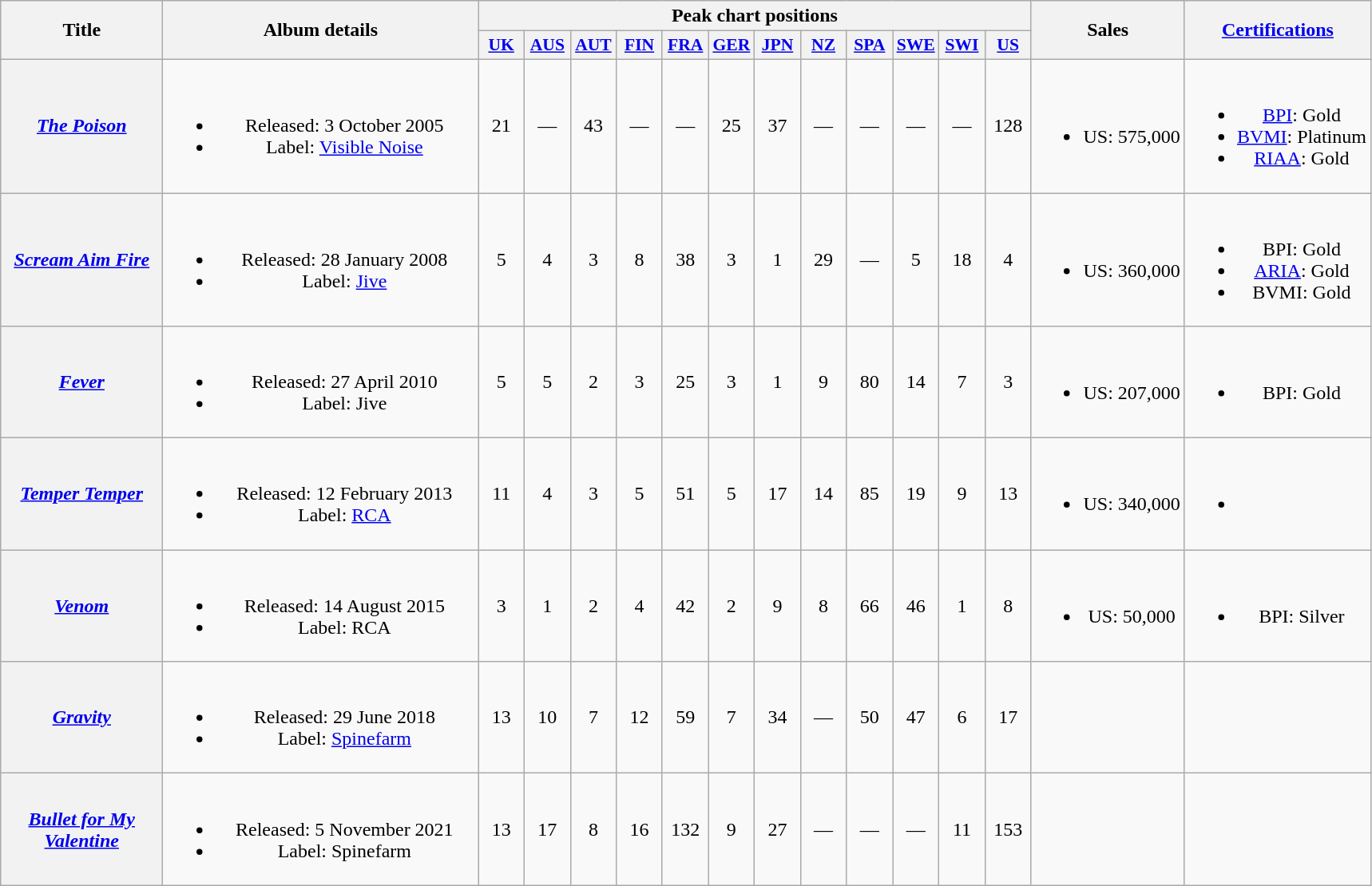<table class="wikitable plainrowheaders" style="text-align:center;" border="1">
<tr>
<th scope="col" rowspan="2" style="width:8em;">Title</th>
<th scope="col" rowspan="2" style="width:16em;">Album details</th>
<th scope="col" colspan="12">Peak chart positions</th>
<th scope="col" rowspan="2">Sales</th>
<th scope="col" rowspan="2"><a href='#'>Certifications</a></th>
</tr>
<tr>
<th scope="col" style="width:2.2em;font-size:90%;"><a href='#'>UK</a><br></th>
<th scope="col" style="width:2.2em;font-size:90%;"><a href='#'>AUS</a><br></th>
<th scope="col" style="width:2.2em;font-size:90%;"><a href='#'>AUT</a><br></th>
<th scope="col" style="width:2.2em;font-size:90%;"><a href='#'>FIN</a><br></th>
<th scope="col" style="width:2.2em;font-size:90%;"><a href='#'>FRA</a><br></th>
<th scope="col" style="width:2.2em;font-size:90%;"><a href='#'>GER</a><br></th>
<th scope="col" style="width:2.2em;font-size:90%;"><a href='#'>JPN</a><br></th>
<th scope="col" style="width:2.2em;font-size:90%;"><a href='#'>NZ</a><br></th>
<th scope="col" style="width:2.2em;font-size:90%;"><a href='#'>SPA</a><br></th>
<th scope="col" style="width:2.2em;font-size:90%;"><a href='#'>SWE</a><br></th>
<th scope="col" style="width:2.2em;font-size:90%;"><a href='#'>SWI</a><br></th>
<th scope="col" style="width:2.2em;font-size:90%;"><a href='#'>US</a><br></th>
</tr>
<tr>
<th scope="row"><em><a href='#'>The Poison</a></em></th>
<td><br><ul><li>Released: 3 October 2005</li><li>Label: <a href='#'>Visible Noise</a></li></ul></td>
<td>21</td>
<td>—</td>
<td>43</td>
<td>—</td>
<td>—</td>
<td>25</td>
<td>37</td>
<td>—</td>
<td>—</td>
<td>—</td>
<td>—</td>
<td>128</td>
<td><br><ul><li>US: 575,000</li></ul></td>
<td><br><ul><li><a href='#'>BPI</a>: Gold</li><li><a href='#'>BVMI</a>: Platinum</li><li><a href='#'>RIAA</a>: Gold</li></ul></td>
</tr>
<tr>
<th scope="row"><em><a href='#'>Scream Aim Fire</a></em></th>
<td><br><ul><li>Released: 28 January 2008</li><li>Label: <a href='#'>Jive</a></li></ul></td>
<td>5</td>
<td>4</td>
<td>3</td>
<td>8</td>
<td>38</td>
<td>3</td>
<td>1</td>
<td>29</td>
<td>—</td>
<td>5</td>
<td>18</td>
<td>4</td>
<td><br><ul><li>US: 360,000</li></ul></td>
<td><br><ul><li>BPI: Gold</li><li><a href='#'>ARIA</a>: Gold</li><li>BVMI: Gold</li></ul></td>
</tr>
<tr>
<th scope="row"><em><a href='#'>Fever</a></em></th>
<td><br><ul><li>Released: 27 April 2010</li><li>Label: Jive</li></ul></td>
<td>5</td>
<td>5</td>
<td>2</td>
<td>3</td>
<td>25</td>
<td>3</td>
<td>1</td>
<td>9</td>
<td>80</td>
<td>14</td>
<td>7</td>
<td>3</td>
<td><br><ul><li>US: 207,000</li></ul></td>
<td><br><ul><li>BPI: Gold</li></ul></td>
</tr>
<tr>
<th scope="row"><em><a href='#'>Temper Temper</a></em></th>
<td><br><ul><li>Released: 12 February 2013</li><li>Label: <a href='#'>RCA</a></li></ul></td>
<td>11</td>
<td>4</td>
<td>3</td>
<td>5</td>
<td>51</td>
<td>5</td>
<td>17</td>
<td>14</td>
<td>85</td>
<td>19</td>
<td>9</td>
<td>13</td>
<td><br><ul><li>US: 340,000</li></ul></td>
<td><br><ul><li></li></ul></td>
</tr>
<tr>
<th scope="row"><em><a href='#'>Venom</a></em></th>
<td><br><ul><li>Released: 14 August 2015</li><li>Label: RCA</li></ul></td>
<td>3</td>
<td>1</td>
<td>2</td>
<td>4</td>
<td>42</td>
<td>2</td>
<td>9</td>
<td>8</td>
<td>66</td>
<td>46</td>
<td>1</td>
<td>8</td>
<td><br><ul><li>US: 50,000</li></ul></td>
<td><br><ul><li>BPI: Silver</li></ul></td>
</tr>
<tr>
<th scope="row"><em><a href='#'>Gravity</a></em></th>
<td><br><ul><li>Released: 29 June 2018</li><li>Label: <a href='#'>Spinefarm</a></li></ul></td>
<td>13</td>
<td>10</td>
<td>7</td>
<td>12</td>
<td>59</td>
<td>7</td>
<td>34</td>
<td>—</td>
<td>50</td>
<td>47</td>
<td>6</td>
<td>17</td>
<td></td>
<td></td>
</tr>
<tr>
<th scope="row"><em><a href='#'>Bullet for My Valentine</a></em></th>
<td><br><ul><li>Released: 5 November 2021</li><li>Label: Spinefarm</li></ul></td>
<td>13</td>
<td>17</td>
<td>8</td>
<td>16</td>
<td>132</td>
<td>9</td>
<td>27</td>
<td>—</td>
<td>—</td>
<td>—</td>
<td>11</td>
<td>153</td>
<td></td>
<td></td>
</tr>
</table>
